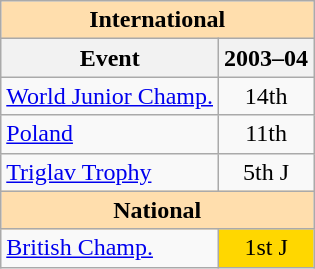<table class="wikitable" style="text-align:center">
<tr>
<th style="background-color: #ffdead; " colspan=2 align=center><strong>International</strong></th>
</tr>
<tr>
<th>Event</th>
<th>2003–04</th>
</tr>
<tr>
<td align=left><a href='#'>World Junior Champ.</a></td>
<td>14th</td>
</tr>
<tr>
<td align=left> <a href='#'>Poland</a></td>
<td>11th</td>
</tr>
<tr>
<td align=left><a href='#'>Triglav Trophy</a></td>
<td>5th J</td>
</tr>
<tr>
<th style="background-color: #ffdead; " colspan=2 align=center><strong>National</strong></th>
</tr>
<tr>
<td align=left><a href='#'>British Champ.</a></td>
<td bgcolor=gold>1st J</td>
</tr>
</table>
